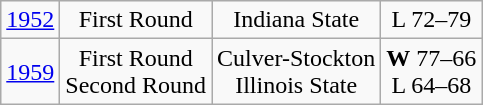<table class="wikitable">
<tr align="center">
<td><a href='#'>1952</a></td>
<td>First Round</td>
<td>Indiana State</td>
<td>L 72–79</td>
</tr>
<tr align="center">
<td><a href='#'>1959</a></td>
<td>First Round<br>Second Round</td>
<td>Culver-Stockton<br>Illinois State</td>
<td><strong>W</strong> 77–66<br>L 64–68</td>
</tr>
</table>
